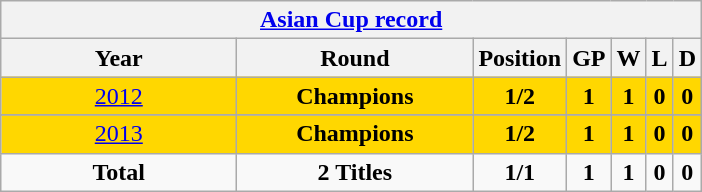<table class="wikitable" style="text-align: center;">
<tr>
<th colspan=9><a href='#'>Asian Cup record</a></th>
</tr>
<tr>
<th width=150>Year</th>
<th width=150>Round</th>
<th>Position</th>
<th>GP</th>
<th>W</th>
<th>L</th>
<th>D</th>
</tr>
<tr bgcolor=Gold>
<td> <a href='#'>2012</a></td>
<td><strong>Champions</strong></td>
<td><strong>1/2</strong></td>
<td><strong>1</strong></td>
<td><strong>1</strong></td>
<td><strong>0</strong></td>
<td><strong>0</strong></td>
</tr>
<tr>
</tr>
<tr bgcolor=Gold>
<td> <a href='#'>2013</a></td>
<td><strong>Champions</strong></td>
<td><strong>1/2</strong></td>
<td><strong>1</strong></td>
<td><strong>1</strong></td>
<td><strong>0</strong></td>
<td><strong>0</strong></td>
</tr>
<tr>
<td><strong>Total</strong></td>
<td><strong>2 Titles</strong></td>
<td><strong>1/1</strong></td>
<td><strong>1</strong></td>
<td><strong>1</strong></td>
<td><strong>0</strong></td>
<td><strong>0</strong></td>
</tr>
</table>
